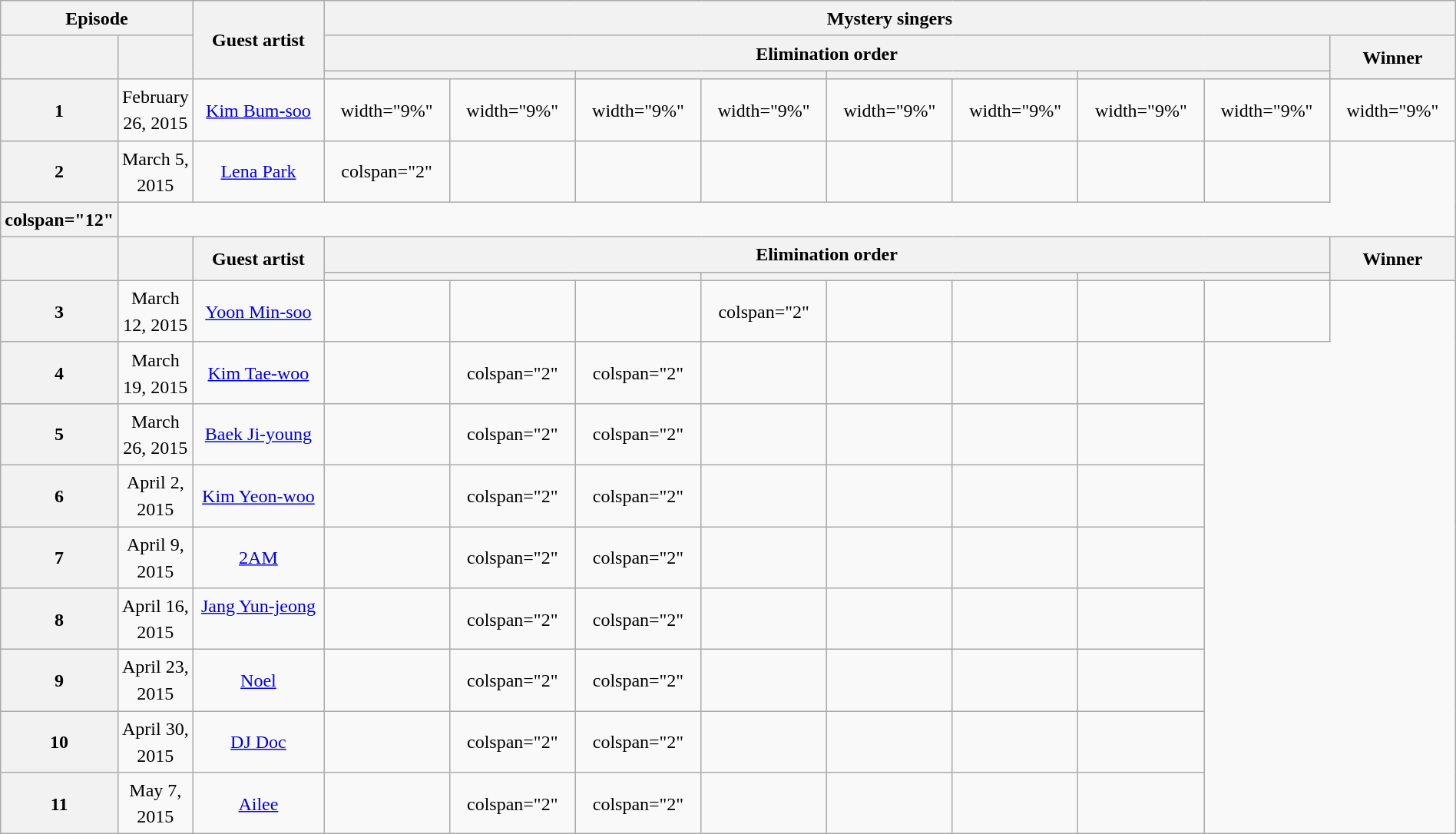<table class="wikitable plainrowheaders mw-collapsible" style="text-align:center; line-height:23px; width:100%;">
<tr>
<th colspan="2" width="1%">Episode</th>
<th rowspan="3" width="9%">Guest artist</th>
<th colspan="9">Mystery singers<br></th>
</tr>
<tr>
<th rowspan="2"></th>
<th rowspan="2"></th>
<th colspan="8">Elimination order</th>
<th rowspan="2">Winner</th>
</tr>
<tr>
<th colspan="2"></th>
<th colspan="2"></th>
<th colspan="2"></th>
<th colspan="2"></th>
</tr>
<tr>
<th>1</th>
<td>February 26, 2015</td>
<td><a href='#'>Kim Bum-soo</a><br></td>
<td>width="9%" </td>
<td>width="9%" </td>
<td>width="9%" </td>
<td>width="9%" </td>
<td>width="9%" </td>
<td>width="9%" </td>
<td>width="9%" </td>
<td>width="9%" </td>
<td>width="9%" </td>
</tr>
<tr>
<th>2</th>
<td>March 5, 2015</td>
<td><a href='#'>Lena Park</a><br></td>
<td>colspan="2" </td>
<td></td>
<td></td>
<td></td>
<td></td>
<td></td>
<td></td>
<td></td>
</tr>
<tr>
<th>colspan="12" </th>
</tr>
<tr>
<th rowspan="2"></th>
<th rowspan="2"></th>
<th rowspan="2">Guest artist</th>
<th colspan="8">Elimination order</th>
<th rowspan="2">Winner</th>
</tr>
<tr>
<th colspan="3"></th>
<th colspan="3"></th>
<th colspan="2"></th>
</tr>
<tr>
<th>3</th>
<td>March 12, 2015</td>
<td><a href='#'>Yoon Min-soo</a><br></td>
<td></td>
<td></td>
<td></td>
<td>colspan="2"</td>
<td></td>
<td></td>
<td></td>
<td></td>
</tr>
<tr>
<th>4</th>
<td>March 19, 2015</td>
<td><a href='#'>Kim Tae-woo</a><br></td>
<td></td>
<td>colspan="2" </td>
<td>colspan="2" </td>
<td></td>
<td></td>
<td></td>
<td></td>
</tr>
<tr>
<th>5</th>
<td>March 26, 2015</td>
<td><a href='#'>Baek Ji-young</a><br></td>
<td></td>
<td>colspan="2"</td>
<td>colspan="2"</td>
<td></td>
<td></td>
<td></td>
<td></td>
</tr>
<tr>
<th>6</th>
<td>April 2, 2015</td>
<td><a href='#'>Kim Yeon-woo</a><br></td>
<td></td>
<td>colspan="2"</td>
<td>colspan="2"</td>
<td></td>
<td></td>
<td></td>
<td></td>
</tr>
<tr>
<th>7</th>
<td>April 9, 2015</td>
<td><a href='#'>2AM</a><br></td>
<td></td>
<td>colspan="2"</td>
<td>colspan="2"</td>
<td></td>
<td></td>
<td></td>
<td></td>
</tr>
<tr>
<th>8</th>
<td>April 16, 2015</td>
<td><a href='#'>Jang Yun-jeong</a><br><br></td>
<td></td>
<td>colspan="2"</td>
<td>colspan="2"</td>
<td></td>
<td></td>
<td></td>
<td></td>
</tr>
<tr>
<th>9</th>
<td>April 23, 2015</td>
<td><a href='#'>Noel</a><br></td>
<td></td>
<td>colspan="2"</td>
<td>colspan="2"</td>
<td></td>
<td></td>
<td></td>
<td></td>
</tr>
<tr>
<th>10</th>
<td>April 30, 2015</td>
<td><a href='#'>DJ Doc</a><br></td>
<td></td>
<td>colspan="2"</td>
<td>colspan="2"</td>
<td></td>
<td></td>
<td></td>
<td></td>
</tr>
<tr>
<th>11</th>
<td>May 7, 2015</td>
<td><a href='#'>Ailee</a><br></td>
<td></td>
<td>colspan="2"</td>
<td>colspan="2"</td>
<td></td>
<td></td>
<td></td>
<td></td>
</tr>
</table>
